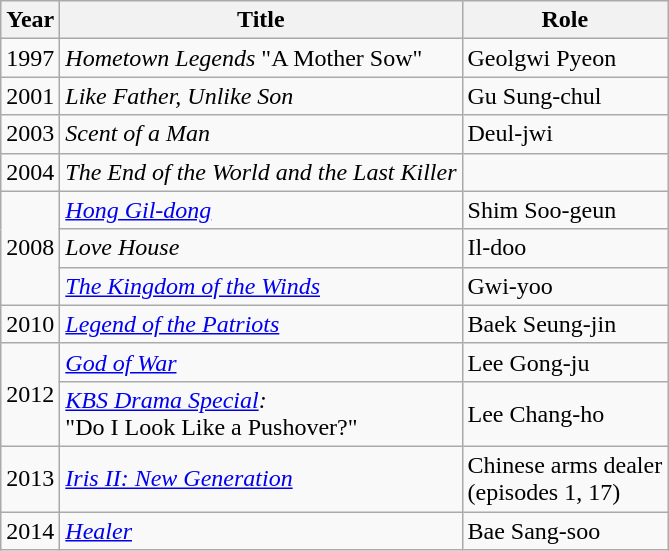<table class="wikitable sortable">
<tr>
<th>Year</th>
<th>Title</th>
<th>Role</th>
</tr>
<tr>
<td>1997</td>
<td><em>Hometown Legends</em> "A Mother Sow"</td>
<td>Geolgwi Pyeon</td>
</tr>
<tr>
<td>2001</td>
<td><em>Like Father, Unlike Son</em></td>
<td>Gu Sung-chul</td>
</tr>
<tr>
<td>2003</td>
<td><em>Scent of a Man</em></td>
<td>Deul-jwi</td>
</tr>
<tr>
<td>2004</td>
<td><em>The End of the World and the Last Killer</em></td>
<td></td>
</tr>
<tr>
<td rowspan=3>2008</td>
<td><em><a href='#'>Hong Gil-dong</a></em></td>
<td>Shim Soo-geun</td>
</tr>
<tr>
<td><em>Love House</em></td>
<td>Il-doo</td>
</tr>
<tr>
<td><em><a href='#'>The Kingdom of the Winds</a></em></td>
<td>Gwi-yoo</td>
</tr>
<tr>
<td>2010</td>
<td><em><a href='#'>Legend of the Patriots</a></em></td>
<td>Baek Seung-jin</td>
</tr>
<tr>
<td rowspan=2>2012</td>
<td><em><a href='#'>God of War</a></em></td>
<td>Lee Gong-ju</td>
</tr>
<tr>
<td><em><a href='#'>KBS Drama Special</a>:</em> <br>"Do I Look Like a Pushover?" </td>
<td>Lee Chang-ho</td>
</tr>
<tr>
<td>2013</td>
<td><em><a href='#'>Iris II: New Generation</a></em></td>
<td>Chinese arms dealer <br> (episodes 1, 17)</td>
</tr>
<tr>
<td>2014</td>
<td><em><a href='#'>Healer</a></em></td>
<td>Bae Sang-soo</td>
</tr>
</table>
